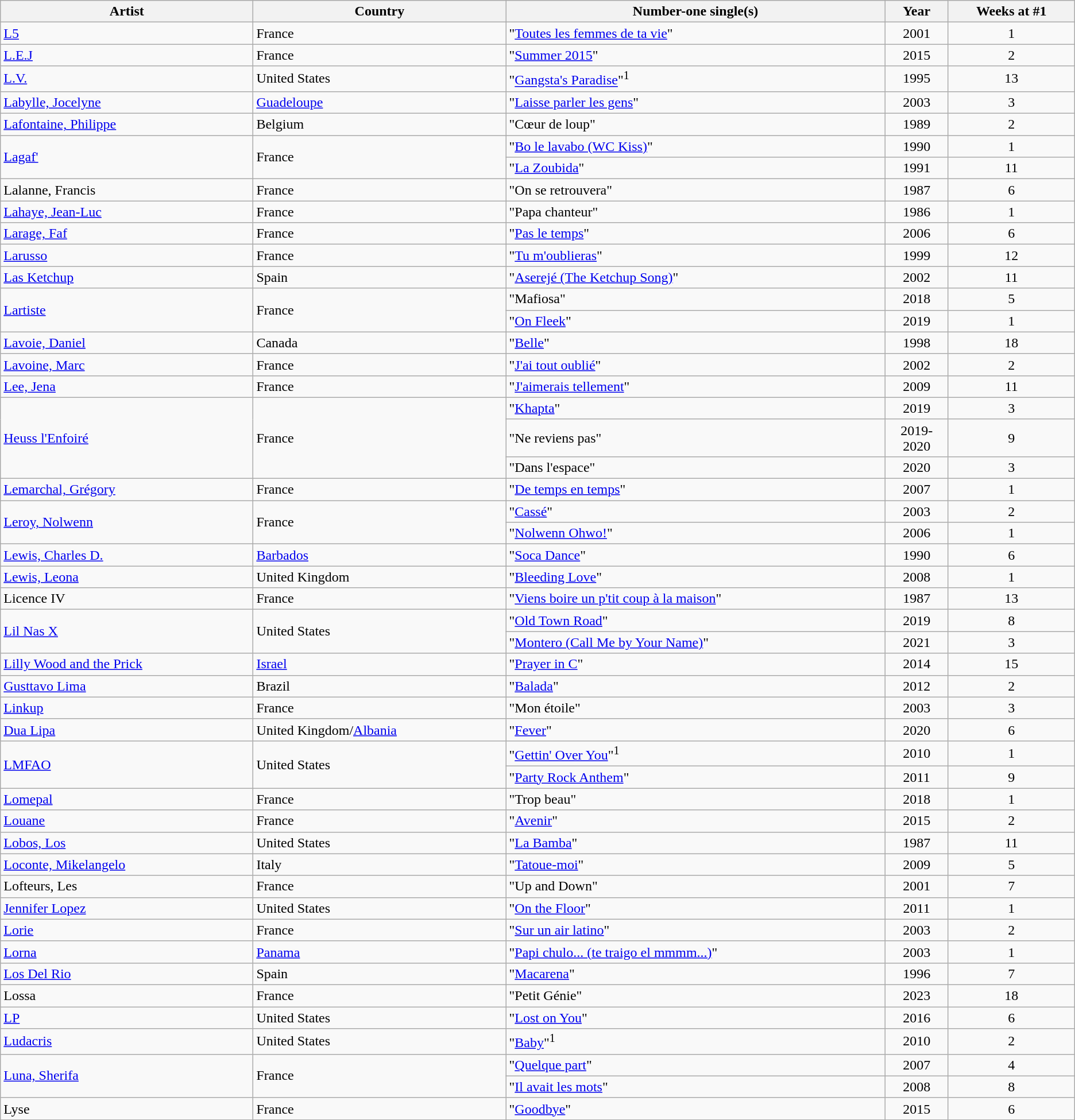<table class="wikitable">
<tr>
<th width="20%">Artist</th>
<th width="20%">Country</th>
<th width="30%">Number-one single(s)</th>
<th width="5%">Year</th>
<th width="10%">Weeks at #1</th>
</tr>
<tr>
<td><a href='#'>L5</a></td>
<td>France</td>
<td>"<a href='#'>Toutes les femmes de ta vie</a>"</td>
<td align=center>2001</td>
<td align=center>1</td>
</tr>
<tr>
<td><a href='#'>L.E.J</a></td>
<td>France</td>
<td>"<a href='#'>Summer 2015</a>"</td>
<td align=center>2015</td>
<td align=center>2</td>
</tr>
<tr>
<td><a href='#'>L.V.</a></td>
<td>United States</td>
<td>"<a href='#'>Gangsta's Paradise</a>"<sup>1</sup></td>
<td align=center>1995</td>
<td align=center>13</td>
</tr>
<tr>
<td><a href='#'>Labylle, Jocelyne</a></td>
<td><a href='#'>Guadeloupe</a></td>
<td>"<a href='#'>Laisse parler les gens</a>"</td>
<td align=center>2003</td>
<td align=center>3</td>
</tr>
<tr>
<td><a href='#'>Lafontaine, Philippe</a></td>
<td>Belgium</td>
<td>"Cœur de loup"</td>
<td align=center>1989</td>
<td align=center>2</td>
</tr>
<tr>
<td rowspan="2"><a href='#'>Lagaf'</a></td>
<td rowspan="2">France</td>
<td>"<a href='#'>Bo le lavabo (WC Kiss)</a>"</td>
<td align=center>1990</td>
<td align=center>1</td>
</tr>
<tr>
<td>"<a href='#'>La Zoubida</a>"</td>
<td align=center>1991</td>
<td align=center>11</td>
</tr>
<tr>
<td>Lalanne, Francis</td>
<td>France</td>
<td>"On se retrouvera"</td>
<td align=center>1987</td>
<td align=center>6</td>
</tr>
<tr>
<td><a href='#'>Lahaye, Jean-Luc</a></td>
<td>France</td>
<td>"Papa chanteur"</td>
<td align=center>1986</td>
<td align=center>1</td>
</tr>
<tr>
<td><a href='#'>Larage, Faf</a></td>
<td>France</td>
<td>"<a href='#'>Pas le temps</a>"</td>
<td align=center>2006</td>
<td align=center>6</td>
</tr>
<tr>
<td><a href='#'>Larusso</a></td>
<td>France</td>
<td>"<a href='#'>Tu m'oublieras</a>"</td>
<td align=center>1999</td>
<td align=center>12</td>
</tr>
<tr>
<td><a href='#'>Las Ketchup</a></td>
<td>Spain</td>
<td>"<a href='#'>Aserejé (The Ketchup Song)</a>"</td>
<td align=center>2002</td>
<td align=center>11</td>
</tr>
<tr>
<td rowspan="2"><a href='#'>Lartiste</a></td>
<td rowspan="2">France</td>
<td>"Mafiosa"</td>
<td align=center>2018</td>
<td align=center>5</td>
</tr>
<tr>
<td>"<a href='#'>On Fleek</a>"</td>
<td align=center>2019</td>
<td align=center>1</td>
</tr>
<tr>
<td><a href='#'>Lavoie, Daniel</a></td>
<td>Canada</td>
<td>"<a href='#'>Belle</a>"</td>
<td align=center>1998</td>
<td align=center>18</td>
</tr>
<tr>
<td><a href='#'>Lavoine, Marc</a></td>
<td>France</td>
<td>"<a href='#'>J'ai tout oublié</a>"</td>
<td align=center>2002</td>
<td align=center>2</td>
</tr>
<tr>
<td><a href='#'>Lee, Jena</a></td>
<td>France</td>
<td>"<a href='#'>J'aimerais tellement</a>"</td>
<td align=center>2009</td>
<td align=center>11</td>
</tr>
<tr>
<td rowspan="3"><a href='#'>Heuss l'Enfoiré</a></td>
<td rowspan="3">France</td>
<td>"<a href='#'>Khapta</a>"</td>
<td align=center>2019</td>
<td align=center>3</td>
</tr>
<tr>
<td>"Ne reviens pas"</td>
<td align=center>2019-2020</td>
<td align=center>9</td>
</tr>
<tr>
<td>"Dans l'espace"</td>
<td align=center>2020</td>
<td align=center>3</td>
</tr>
<tr>
<td><a href='#'>Lemarchal, Grégory</a></td>
<td>France</td>
<td>"<a href='#'>De temps en temps</a>"</td>
<td align=center>2007</td>
<td align=center>1</td>
</tr>
<tr>
<td rowspan="2"><a href='#'>Leroy, Nolwenn</a></td>
<td rowspan="2">France</td>
<td>"<a href='#'>Cassé</a>"</td>
<td align=center>2003</td>
<td align=center>2</td>
</tr>
<tr>
<td>"<a href='#'>Nolwenn Ohwo!</a>"</td>
<td align=center>2006</td>
<td align=center>1</td>
</tr>
<tr>
<td><a href='#'>Lewis, Charles D.</a></td>
<td><a href='#'>Barbados</a></td>
<td>"<a href='#'>Soca Dance</a>"</td>
<td align=center>1990</td>
<td align=center>6</td>
</tr>
<tr>
<td><a href='#'>Lewis, Leona</a></td>
<td>United Kingdom</td>
<td>"<a href='#'>Bleeding Love</a>"</td>
<td align=center>2008</td>
<td align=center>1</td>
</tr>
<tr>
<td>Licence IV</td>
<td>France</td>
<td>"<a href='#'>Viens boire un p'tit coup à la maison</a>"</td>
<td align=center>1987</td>
<td align=center>13</td>
</tr>
<tr>
<td rowspan=2><a href='#'>Lil Nas X</a></td>
<td rowspan=2>United States</td>
<td>"<a href='#'>Old Town Road</a>"</td>
<td align=center>2019</td>
<td align=center>8</td>
</tr>
<tr>
<td>"<a href='#'>Montero (Call Me by Your Name)</a>"</td>
<td align=center>2021</td>
<td align=center>3</td>
</tr>
<tr>
<td><a href='#'>Lilly Wood and the Prick</a></td>
<td><a href='#'>Israel</a></td>
<td>"<a href='#'>Prayer in C</a>"</td>
<td align=center>2014</td>
<td align=center>15</td>
</tr>
<tr>
<td><a href='#'>Gusttavo Lima</a></td>
<td>Brazil</td>
<td>"<a href='#'>Balada</a>"</td>
<td align=center>2012</td>
<td align=center>2</td>
</tr>
<tr>
<td><a href='#'>Linkup</a></td>
<td>France</td>
<td>"Mon étoile"</td>
<td align=center>2003</td>
<td align=center>3</td>
</tr>
<tr>
<td><a href='#'>Dua Lipa</a></td>
<td>United Kingdom/<a href='#'>Albania</a></td>
<td>"<a href='#'>Fever</a>"</td>
<td align=center>2020</td>
<td align=center>6</td>
</tr>
<tr>
<td rowspan="2"><a href='#'>LMFAO</a></td>
<td rowspan="2">United States</td>
<td>"<a href='#'>Gettin' Over You</a>"<sup>1</sup></td>
<td align=center>2010</td>
<td align=center>1</td>
</tr>
<tr>
<td>"<a href='#'>Party Rock Anthem</a>"</td>
<td align=center>2011</td>
<td align=center>9</td>
</tr>
<tr>
<td><a href='#'>Lomepal</a></td>
<td>France</td>
<td>"Trop beau"</td>
<td align=center>2018</td>
<td align=center>1</td>
</tr>
<tr>
<td><a href='#'>Louane</a></td>
<td>France</td>
<td>"<a href='#'>Avenir</a>"</td>
<td align=center>2015</td>
<td align=center>2</td>
</tr>
<tr>
<td><a href='#'>Lobos, Los</a></td>
<td>United States</td>
<td>"<a href='#'>La Bamba</a>"</td>
<td align=center>1987</td>
<td align=center>11</td>
</tr>
<tr>
<td><a href='#'>Loconte, Mikelangelo</a></td>
<td>Italy</td>
<td>"<a href='#'>Tatoue-moi</a>"</td>
<td align=center>2009</td>
<td align=center>5</td>
</tr>
<tr>
<td>Lofteurs, Les</td>
<td>France</td>
<td>"Up and Down"</td>
<td align=center>2001</td>
<td align=center>7</td>
</tr>
<tr>
<td><a href='#'>Jennifer Lopez</a></td>
<td>United States</td>
<td>"<a href='#'>On the Floor</a>"</td>
<td align=center>2011</td>
<td align=center>1</td>
</tr>
<tr>
<td><a href='#'>Lorie</a></td>
<td>France</td>
<td>"<a href='#'>Sur un air latino</a>"</td>
<td align=center>2003</td>
<td align=center>2</td>
</tr>
<tr>
<td><a href='#'>Lorna</a></td>
<td><a href='#'>Panama</a></td>
<td>"<a href='#'>Papi chulo... (te traigo el mmmm...)</a>"</td>
<td align=center>2003</td>
<td align=center>1</td>
</tr>
<tr>
<td><a href='#'>Los Del Rio</a></td>
<td>Spain</td>
<td>"<a href='#'>Macarena</a>"</td>
<td align=center>1996</td>
<td align=center>7</td>
</tr>
<tr>
<td>Lossa</td>
<td>France</td>
<td>"Petit Génie"</td>
<td align=center>2023</td>
<td align=center>18</td>
</tr>
<tr>
<td><a href='#'>LP</a></td>
<td>United States</td>
<td>"<a href='#'>Lost on You</a>"</td>
<td align=center>2016</td>
<td align=center>6</td>
</tr>
<tr>
<td><a href='#'>Ludacris</a></td>
<td>United States</td>
<td>"<a href='#'>Baby</a>"<sup>1</sup></td>
<td align=center>2010</td>
<td align=center>2</td>
</tr>
<tr>
<td rowspan="2"><a href='#'>Luna, Sherifa</a></td>
<td rowspan="2">France</td>
<td>"<a href='#'>Quelque part</a>"</td>
<td align=center>2007</td>
<td align=center>4</td>
</tr>
<tr>
<td>"<a href='#'>Il avait les mots</a>"</td>
<td align=center>2008</td>
<td align=center>8</td>
</tr>
<tr>
<td>Lyse</td>
<td>France</td>
<td>"<a href='#'>Goodbye</a>"</td>
<td align=center>2015</td>
<td align=center>6</td>
</tr>
</table>
